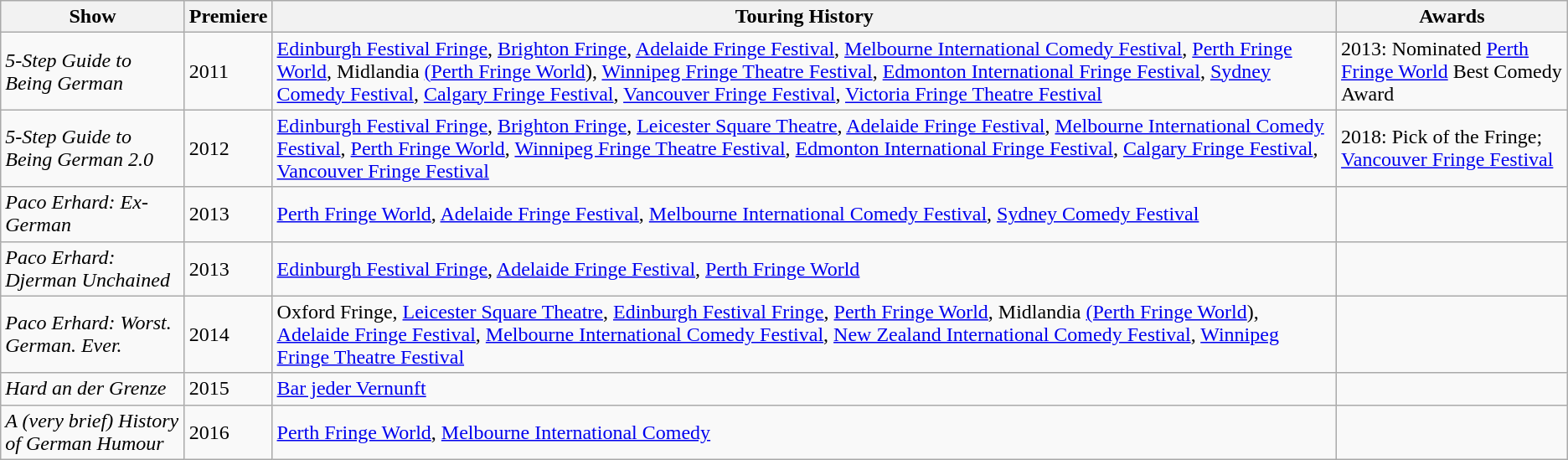<table class="wikitable sortable">
<tr>
<th>Show</th>
<th>Premiere</th>
<th>Touring History</th>
<th>Awards</th>
</tr>
<tr>
<td><em>5-Step Guide to Being German</em></td>
<td>2011</td>
<td><a href='#'>Edinburgh Festival Fringe</a>, <a href='#'>Brighton Fringe</a>, <a href='#'>Adelaide Fringe Festival</a>, <a href='#'>Melbourne International Comedy Festival</a>, <a href='#'>Perth Fringe World</a>, Midlandia <a href='#'>(Perth Fringe World</a>), <a href='#'>Winnipeg Fringe Theatre Festival</a>, <a href='#'>Edmonton International Fringe Festival</a>, <a href='#'>Sydney Comedy Festival</a>, <a href='#'>Calgary Fringe Festival</a>, <a href='#'>Vancouver Fringe Festival</a>, <a href='#'>Victoria Fringe Theatre Festival</a></td>
<td>2013: Nominated <a href='#'>Perth Fringe World</a> Best Comedy Award</td>
</tr>
<tr>
<td><em>5-Step Guide to Being German 2.0</em></td>
<td>2012</td>
<td><a href='#'>Edinburgh Festival Fringe</a>, <a href='#'>Brighton Fringe</a>, <a href='#'>Leicester Square Theatre</a>, <a href='#'>Adelaide Fringe Festival</a>, <a href='#'>Melbourne International Comedy Festival</a>, <a href='#'>Perth Fringe World</a>, <a href='#'>Winnipeg Fringe Theatre Festival</a>, <a href='#'>Edmonton International Fringe Festival</a>, <a href='#'>Calgary Fringe Festival</a>, <a href='#'>Vancouver Fringe Festival</a></td>
<td>2018: Pick of the Fringe; <a href='#'>Vancouver Fringe Festival</a></td>
</tr>
<tr>
<td><em>Paco Erhard: Ex-German</em></td>
<td>2013</td>
<td><a href='#'>Perth Fringe World</a>, <a href='#'>Adelaide Fringe Festival</a>, <a href='#'>Melbourne International Comedy Festival</a>, <a href='#'>Sydney Comedy Festival</a></td>
<td></td>
</tr>
<tr>
<td><em>Paco Erhard: Djerman Unchained</em></td>
<td>2013</td>
<td><a href='#'>Edinburgh Festival Fringe</a>,  <a href='#'>Adelaide Fringe Festival</a>, <a href='#'>Perth Fringe World</a></td>
<td></td>
</tr>
<tr>
<td><em>Paco Erhard: Worst. German. Ever.</em></td>
<td>2014</td>
<td>Oxford Fringe, <a href='#'>Leicester Square Theatre</a>, <a href='#'>Edinburgh Festival Fringe</a>, <a href='#'>Perth Fringe World</a>, Midlandia <a href='#'>(Perth Fringe World</a>), <a href='#'>Adelaide Fringe Festival</a>, <a href='#'>Melbourne International Comedy Festival</a>, <a href='#'>New Zealand International Comedy Festival</a>, <a href='#'>Winnipeg Fringe Theatre Festival</a></td>
<td></td>
</tr>
<tr>
<td><em>Hard an der Grenze</em></td>
<td>2015</td>
<td><a href='#'>Bar jeder Vernunft</a></td>
<td></td>
</tr>
<tr>
<td><em>A (very brief) History of German Humour</em></td>
<td>2016</td>
<td><a href='#'>Perth Fringe World</a>, <a href='#'>Melbourne International Comedy</a></td>
<td></td>
</tr>
</table>
